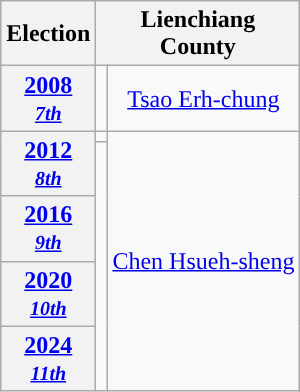<table class="wikitable" align="center" style="text-align:center">
<tr>
<th>Election</th>
<th colspan=2 width="80px">Lienchiang County</th>
</tr>
<tr>
<th><a href='#'>2008</a><br><small><em><a href='#'>7th</a></em></small><br></th>
<td style="color:inherit;background:"></td>
<td><a href='#'>Tsao Erh-chung</a></td>
</tr>
<tr>
<th rowspan=2><a href='#'>2012</a><br><small><em><a href='#'>8th</a></em></small><br></th>
<td style="color:inherit;background:"></td>
<td rowspan="5"><a href='#'>Chen Hsueh-sheng</a></td>
</tr>
<tr>
<td rowspan="4" style="color:inherit;background:"></td>
</tr>
<tr>
<th><a href='#'>2016</a><br><small><em><a href='#'>9th</a></em></small><br></th>
</tr>
<tr>
<th><a href='#'>2020</a><br><small><em><a href='#'>10th</a></em></small><br></th>
</tr>
<tr>
<th><a href='#'>2024</a><br><small><em><a href='#'>11th</a></em></small><br></th>
</tr>
</table>
